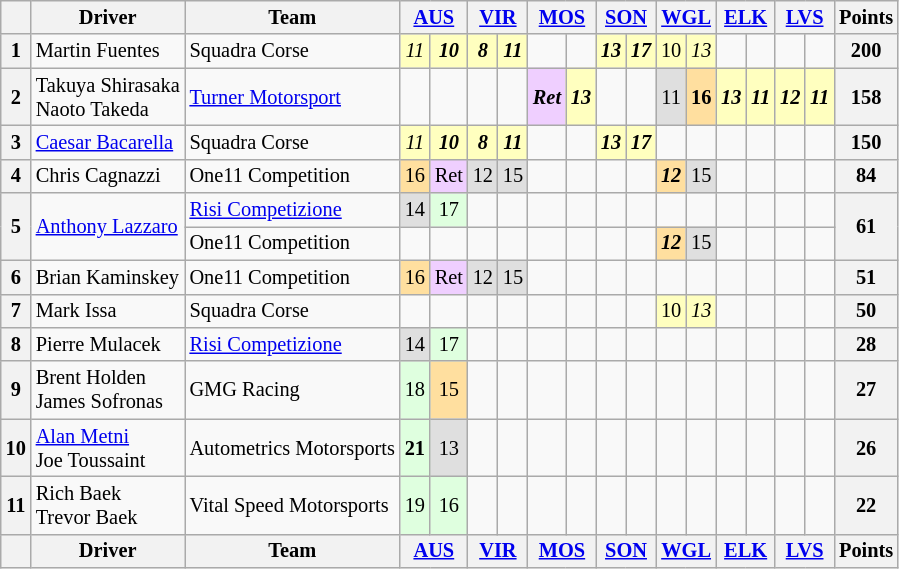<table class="wikitable" style="font-size: 85%; text-align:center;">
<tr>
<th></th>
<th>Driver</th>
<th>Team</th>
<th colspan=2><a href='#'>AUS</a><br></th>
<th colspan=2><a href='#'>VIR</a><br></th>
<th colspan=2><a href='#'>MOS</a><br></th>
<th colspan=2><a href='#'>SON</a><br></th>
<th colspan=2><a href='#'>WGL</a><br></th>
<th colspan=2><a href='#'>ELK</a><br></th>
<th colspan=2><a href='#'>LVS</a><br></th>
<th>Points</th>
</tr>
<tr>
<th>1</th>
<td align=left> Martin Fuentes</td>
<td align=left> Squadra Corse</td>
<td style="background:#FFFFBF;"><em>11</em></td>
<td style="background:#FFFFBF;"><strong><em>10</em></strong></td>
<td style="background:#FFFFBF;"><strong><em>8</em></strong></td>
<td style="background:#FFFFBF;"><strong><em>11</em></strong></td>
<td></td>
<td></td>
<td style="background:#FFFFBF;"><strong><em>13</em></strong></td>
<td style="background:#FFFFBF;"><strong><em>17</em></strong></td>
<td style="background:#FFFFBF;">10</td>
<td style="background:#FFFFBF;"><em>13</em></td>
<td></td>
<td></td>
<td></td>
<td></td>
<th>200</th>
</tr>
<tr>
<th>2</th>
<td align=left> Takuya Shirasaka<br> Naoto Takeda</td>
<td align=left> <a href='#'>Turner Motorsport</a></td>
<td></td>
<td></td>
<td></td>
<td></td>
<td style="background:#EFCFFF;"><strong><em>Ret</em></strong></td>
<td style="background:#FFFFBF;"><strong><em>13</em></strong></td>
<td></td>
<td></td>
<td style="background:#DFDFDF;">11</td>
<td style="background:#FFDF9F;"><strong>16</strong></td>
<td style="background:#FFFFBF;"><strong><em>13</em></strong></td>
<td style="background:#FFFFBF;"><strong><em>11</em></strong></td>
<td style="background:#FFFFBF;"><strong><em>12</em></strong></td>
<td style="background:#FFFFBF;"><strong><em>11</em></strong></td>
<th>158</th>
</tr>
<tr>
<th>3</th>
<td align=left> <a href='#'>Caesar Bacarella</a></td>
<td align=left> Squadra Corse</td>
<td style="background:#FFFFBF;"><em>11</em></td>
<td style="background:#FFFFBF;"><strong><em>10</em></strong></td>
<td style="background:#FFFFBF;"><strong><em>8</em></strong></td>
<td style="background:#FFFFBF;"><strong><em>11</em></strong></td>
<td></td>
<td></td>
<td style="background:#FFFFBF;"><strong><em>13</em></strong></td>
<td style="background:#FFFFBF;"><strong><em>17</em></strong></td>
<td></td>
<td></td>
<td></td>
<td></td>
<td></td>
<td></td>
<th>150</th>
</tr>
<tr>
<th>4</th>
<td align=left> Chris Cagnazzi</td>
<td align=left> One11 Competition</td>
<td style="background:#FFDF9F;">16</td>
<td style="background:#EFCFFF;">Ret</td>
<td style="background:#DFDFDF;">12</td>
<td style="background:#DFDFDF;">15</td>
<td></td>
<td></td>
<td></td>
<td></td>
<td style="background:#FFDF9F;"><strong><em>12</em></strong></td>
<td style="background:#DFDFDF;">15</td>
<td></td>
<td></td>
<td></td>
<td></td>
<th>84</th>
</tr>
<tr>
<th rowspan=2>5</th>
<td rowspan=2 align=left> <a href='#'>Anthony Lazzaro</a></td>
<td align=left> <a href='#'>Risi Competizione</a></td>
<td style="background:#DFDFDF;">14</td>
<td style="background:#DFFFDF;">17</td>
<td></td>
<td></td>
<td></td>
<td></td>
<td></td>
<td></td>
<td></td>
<td></td>
<td></td>
<td></td>
<td></td>
<td></td>
<th rowspan=2>61</th>
</tr>
<tr>
<td align=left> One11 Competition</td>
<td></td>
<td></td>
<td></td>
<td></td>
<td></td>
<td></td>
<td></td>
<td></td>
<td style="background:#FFDF9F;"><strong><em>12</em></strong></td>
<td style="background:#DFDFDF;">15</td>
<td></td>
<td></td>
<td></td>
<td></td>
</tr>
<tr>
<th>6</th>
<td align=left> Brian Kaminskey</td>
<td align=left> One11 Competition</td>
<td style="background:#FFDF9F;">16</td>
<td style="background:#EFCFFF;">Ret</td>
<td style="background:#DFDFDF;">12</td>
<td style="background:#DFDFDF;">15</td>
<td></td>
<td></td>
<td></td>
<td></td>
<td></td>
<td></td>
<td></td>
<td></td>
<td></td>
<td></td>
<th>51</th>
</tr>
<tr>
<th>7</th>
<td align=left> Mark Issa</td>
<td align=left> Squadra Corse</td>
<td></td>
<td></td>
<td></td>
<td></td>
<td></td>
<td></td>
<td></td>
<td></td>
<td style="background:#FFFFBF;">10</td>
<td style="background:#FFFFBF;"><em>13</em></td>
<td></td>
<td></td>
<td></td>
<td></td>
<th>50</th>
</tr>
<tr>
<th>8</th>
<td align=left> Pierre Mulacek</td>
<td align=left> <a href='#'>Risi Competizione</a></td>
<td style="background:#DFDFDF;">14</td>
<td style="background:#DFFFDF;">17</td>
<td></td>
<td></td>
<td></td>
<td></td>
<td></td>
<td></td>
<td></td>
<td></td>
<td></td>
<td></td>
<td></td>
<td></td>
<th>28</th>
</tr>
<tr>
<th>9</th>
<td align=left> Brent Holden<br> James Sofronas</td>
<td align=left> GMG Racing</td>
<td style="background:#DFFFDF;">18</td>
<td style="background:#FFDF9F;">15</td>
<td></td>
<td></td>
<td></td>
<td></td>
<td></td>
<td></td>
<td></td>
<td></td>
<td></td>
<td></td>
<td></td>
<td></td>
<th>27</th>
</tr>
<tr>
<th>10</th>
<td align=left> <a href='#'>Alan Metni</a><br> Joe Toussaint</td>
<td align=left> Autometrics Motorsports</td>
<td style="background:#DFFFDF;"><strong>21</strong></td>
<td style="background:#DFDFDF;">13</td>
<td></td>
<td></td>
<td></td>
<td></td>
<td></td>
<td></td>
<td></td>
<td></td>
<td></td>
<td></td>
<td></td>
<td></td>
<th>26</th>
</tr>
<tr>
<th>11</th>
<td align=left> Rich Baek<br> Trevor Baek</td>
<td align=left> Vital Speed Motorsports</td>
<td style="background:#DFFFDF;">19</td>
<td style="background:#DFFFDF;">16</td>
<td></td>
<td></td>
<td></td>
<td></td>
<td></td>
<td></td>
<td></td>
<td></td>
<td></td>
<td></td>
<td></td>
<td></td>
<th>22</th>
</tr>
<tr valign="top">
<th valign=middle></th>
<th valign=middle>Driver</th>
<th valign=middle>Team</th>
<th colspan=2><a href='#'>AUS</a><br></th>
<th colspan=2><a href='#'>VIR</a><br></th>
<th colspan=2><a href='#'>MOS</a><br></th>
<th colspan=2><a href='#'>SON</a><br></th>
<th colspan=2><a href='#'>WGL</a><br></th>
<th colspan=2><a href='#'>ELK</a><br></th>
<th colspan=2><a href='#'>LVS</a><br></th>
<th valign=middle>Points</th>
</tr>
</table>
